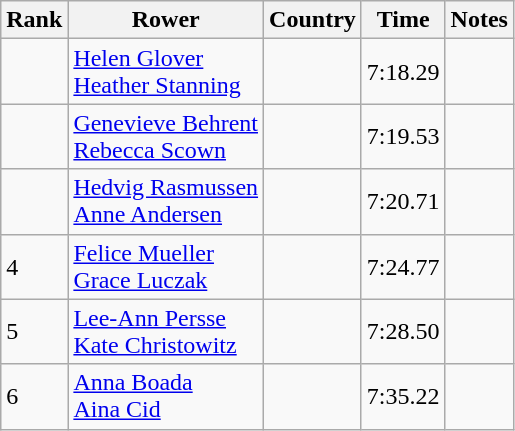<table class="wikitable">
<tr>
<th>Rank</th>
<th>Rower</th>
<th>Country</th>
<th>Time</th>
<th>Notes</th>
</tr>
<tr>
<td></td>
<td><a href='#'>Helen Glover</a><br><a href='#'>Heather Stanning</a></td>
<td></td>
<td>7:18.29</td>
<td></td>
</tr>
<tr>
<td></td>
<td><a href='#'>Genevieve Behrent</a><br><a href='#'>Rebecca Scown</a></td>
<td></td>
<td>7:19.53</td>
<td></td>
</tr>
<tr>
<td></td>
<td><a href='#'>Hedvig Rasmussen</a><br><a href='#'>Anne Andersen</a></td>
<td></td>
<td>7:20.71</td>
<td></td>
</tr>
<tr>
<td>4</td>
<td><a href='#'>Felice Mueller</a><br><a href='#'>Grace Luczak</a></td>
<td></td>
<td>7:24.77</td>
<td></td>
</tr>
<tr>
<td>5</td>
<td><a href='#'>Lee-Ann Persse</a><br><a href='#'>Kate Christowitz</a></td>
<td></td>
<td>7:28.50</td>
<td></td>
</tr>
<tr>
<td>6</td>
<td><a href='#'>Anna Boada</a><br><a href='#'>Aina Cid</a></td>
<td></td>
<td>7:35.22</td>
<td></td>
</tr>
</table>
